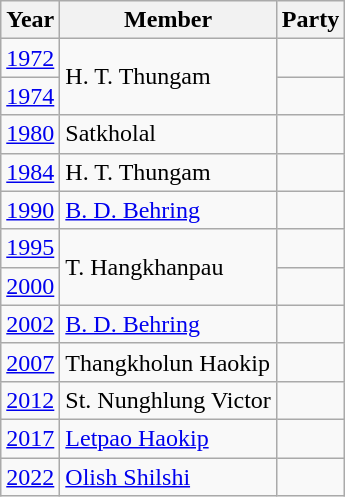<table class="wikitable sortable">
<tr>
<th>Year</th>
<th>Member</th>
<th colspan="2">Party</th>
</tr>
<tr>
<td><a href='#'>1972</a></td>
<td rowspan="2">H. T. Thungam</td>
<td></td>
</tr>
<tr>
<td><a href='#'>1974</a></td>
<td></td>
</tr>
<tr>
<td><a href='#'>1980</a></td>
<td>Satkholal</td>
<td></td>
</tr>
<tr>
<td><a href='#'>1984</a></td>
<td>H. T. Thungam</td>
<td></td>
</tr>
<tr>
<td><a href='#'>1990</a></td>
<td><a href='#'>B. D. Behring</a></td>
<td></td>
</tr>
<tr>
<td><a href='#'>1995</a></td>
<td rowspan="2">T. Hangkhanpau</td>
<td></td>
</tr>
<tr>
<td><a href='#'>2000</a></td>
<td></td>
</tr>
<tr>
<td><a href='#'>2002</a></td>
<td><a href='#'>B. D. Behring</a></td>
<td></td>
</tr>
<tr>
<td><a href='#'>2007</a></td>
<td>Thangkholun Haokip</td>
<td></td>
</tr>
<tr>
<td><a href='#'>2012</a></td>
<td>St. Nunghlung Victor</td>
<td></td>
</tr>
<tr>
<td><a href='#'>2017</a></td>
<td><a href='#'>Letpao Haokip</a></td>
<td></td>
</tr>
<tr>
<td><a href='#'>2022</a></td>
<td><a href='#'>Olish Shilshi</a></td>
<td></td>
</tr>
</table>
